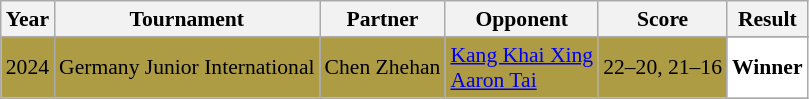<table class="sortable wikitable" style="font-size: 90%;">
<tr>
<th>Year</th>
<th>Tournament</th>
<th>Partner</th>
<th>Opponent</th>
<th>Score</th>
<th>Result</th>
</tr>
<tr>
</tr>
<tr style="background:#AE9C45">
<td align="center">2024</td>
<td align="left">Germany Junior International</td>
<td align="left"> Chen Zhehan</td>
<td align="left"> <a href='#'>Kang Khai Xing</a><br> <a href='#'>Aaron Tai</a></td>
<td align="left">22–20, 21–16</td>
<td style="text-align:left; background: white"> <strong>Winner</strong></td>
</tr>
</table>
